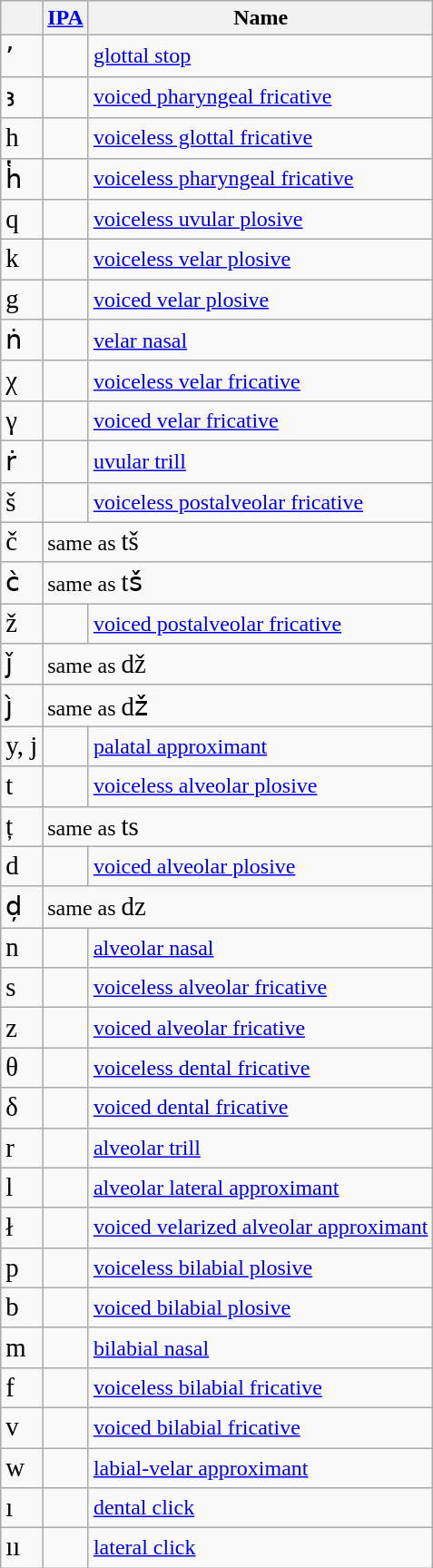<table class="wikitable Unicode">
<tr>
<th></th>
<th><a href='#'>IPA</a></th>
<th>Name</th>
</tr>
<tr>
<td><big>ʼ</big></td>
<td></td>
<td><a href='#'>glottal stop</a></td>
</tr>
<tr>
<td><big>ꜣ</big></td>
<td></td>
<td><a href='#'>voiced pharyngeal fricative</a></td>
</tr>
<tr>
<td><big>h</big></td>
<td></td>
<td><a href='#'>voiceless glottal fricative</a></td>
</tr>
<tr>
<td><big>h̔</big></td>
<td></td>
<td><a href='#'>voiceless pharyngeal fricative</a></td>
</tr>
<tr>
<td><big>q</big></td>
<td></td>
<td><a href='#'>voiceless uvular plosive</a></td>
</tr>
<tr>
<td><big>k</big></td>
<td></td>
<td><a href='#'>voiceless velar plosive</a></td>
</tr>
<tr>
<td><big>g</big></td>
<td></td>
<td><a href='#'>voiced velar plosive</a></td>
</tr>
<tr>
<td><big>ṅ</big></td>
<td></td>
<td><a href='#'>velar nasal</a></td>
</tr>
<tr>
<td><big>χ</big></td>
<td></td>
<td><a href='#'>voiceless velar fricative</a></td>
</tr>
<tr>
<td><big>γ</big></td>
<td></td>
<td><a href='#'>voiced velar fricative</a></td>
</tr>
<tr>
<td><big>ṙ</big></td>
<td></td>
<td><a href='#'>uvular trill</a></td>
</tr>
<tr>
<td><big>š</big></td>
<td></td>
<td><a href='#'>voiceless postalveolar fricative</a></td>
</tr>
<tr>
<td><big>č</big></td>
<td colspan=2>same as <big>tš</big></td>
</tr>
<tr>
<td><big>c̀</big></td>
<td colspan=2>same as <big>tš́</big></td>
</tr>
<tr>
<td><big>ž</big></td>
<td></td>
<td><a href='#'>voiced postalveolar fricative</a></td>
</tr>
<tr>
<td><big>ǰ</big></td>
<td colspan=2>same as <big>dž</big></td>
</tr>
<tr>
<td><big>j̀</big></td>
<td colspan=2>same as <big>dž́</big></td>
</tr>
<tr>
<td><big>y, j</big></td>
<td></td>
<td><a href='#'>palatal approximant</a></td>
</tr>
<tr>
<td><big>t</big></td>
<td></td>
<td><a href='#'>voiceless alveolar plosive</a></td>
</tr>
<tr>
<td><big>ț</big></td>
<td colspan=2>same as <big>ts</big></td>
</tr>
<tr>
<td><big>d</big></td>
<td></td>
<td><a href='#'>voiced alveolar plosive</a></td>
</tr>
<tr>
<td><big>d̦</big></td>
<td colspan=2>same as <big>dz</big></td>
</tr>
<tr>
<td><big>n</big></td>
<td></td>
<td><a href='#'>alveolar nasal</a></td>
</tr>
<tr>
<td><big>s</big></td>
<td></td>
<td><a href='#'>voiceless alveolar fricative</a></td>
</tr>
<tr>
<td><big>z</big></td>
<td></td>
<td><a href='#'>voiced alveolar fricative</a></td>
</tr>
<tr>
<td><big>θ</big></td>
<td></td>
<td><a href='#'>voiceless dental fricative</a></td>
</tr>
<tr>
<td><big>δ</big></td>
<td></td>
<td><a href='#'>voiced dental fricative</a></td>
</tr>
<tr>
<td><big>r</big></td>
<td></td>
<td><a href='#'>alveolar trill</a></td>
</tr>
<tr>
<td><big>l</big></td>
<td></td>
<td><a href='#'>alveolar lateral approximant</a></td>
</tr>
<tr>
<td><big>ł</big></td>
<td></td>
<td><a href='#'>voiced velarized alveolar approximant</a></td>
</tr>
<tr>
<td><big>p</big></td>
<td></td>
<td><a href='#'>voiceless bilabial plosive</a></td>
</tr>
<tr>
<td><big>b</big></td>
<td></td>
<td><a href='#'>voiced bilabial plosive</a></td>
</tr>
<tr>
<td><big>m</big></td>
<td></td>
<td><a href='#'>bilabial nasal</a></td>
</tr>
<tr>
<td><big>f</big></td>
<td></td>
<td><a href='#'>voiceless bilabial fricative</a></td>
</tr>
<tr>
<td><big>v</big></td>
<td></td>
<td><a href='#'>voiced bilabial fricative</a></td>
</tr>
<tr>
<td><big>w</big></td>
<td></td>
<td><a href='#'>labial-velar approximant</a></td>
</tr>
<tr>
<td><big>ı</big></td>
<td></td>
<td><a href='#'>dental click</a></td>
</tr>
<tr>
<td><big>ıı</big></td>
<td></td>
<td><a href='#'>lateral click</a></td>
</tr>
</table>
